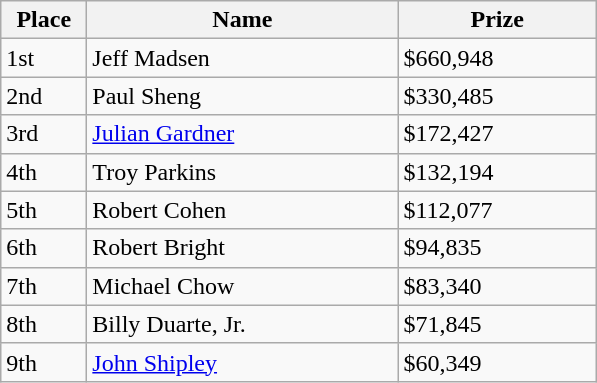<table class="wikitable">
<tr>
<th width="50">Place</th>
<th width="200">Name</th>
<th width="125">Prize</th>
</tr>
<tr>
<td>1st</td>
<td>Jeff Madsen</td>
<td>$660,948</td>
</tr>
<tr>
<td>2nd</td>
<td>Paul Sheng</td>
<td>$330,485</td>
</tr>
<tr>
<td>3rd</td>
<td><a href='#'>Julian Gardner</a></td>
<td>$172,427</td>
</tr>
<tr>
<td>4th</td>
<td>Troy Parkins</td>
<td>$132,194</td>
</tr>
<tr>
<td>5th</td>
<td>Robert Cohen</td>
<td>$112,077</td>
</tr>
<tr>
<td>6th</td>
<td>Robert Bright</td>
<td>$94,835</td>
</tr>
<tr>
<td>7th</td>
<td>Michael Chow</td>
<td>$83,340</td>
</tr>
<tr>
<td>8th</td>
<td>Billy Duarte, Jr.</td>
<td>$71,845</td>
</tr>
<tr>
<td>9th</td>
<td><a href='#'>John Shipley</a></td>
<td>$60,349</td>
</tr>
</table>
